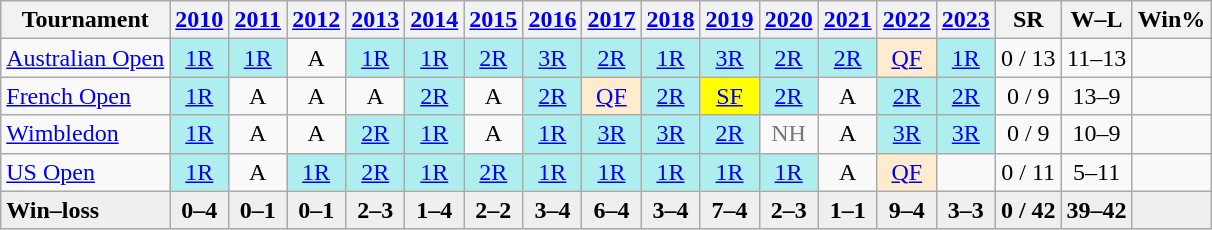<table class=wikitable style=text-align:center>
<tr>
<th>Tournament</th>
<th><a href='#'>2010</a></th>
<th><a href='#'>2011</a></th>
<th><a href='#'>2012</a></th>
<th><a href='#'>2013</a></th>
<th><a href='#'>2014</a></th>
<th><a href='#'>2015</a></th>
<th><a href='#'>2016</a></th>
<th><a href='#'>2017</a></th>
<th><a href='#'>2018</a></th>
<th><a href='#'>2019</a></th>
<th><a href='#'>2020</a></th>
<th><a href='#'>2021</a></th>
<th><a href='#'>2022</a></th>
<th><a href='#'>2023</a></th>
<th>SR</th>
<th>W–L</th>
<th>Win%</th>
</tr>
<tr>
<td align=left><a href='#'>Australian Open</a></td>
<td bgcolor=afeeee><a href='#'>1R</a></td>
<td bgcolor=afeeee><a href='#'>1R</a></td>
<td>A</td>
<td bgcolor=afeeee><a href='#'>1R</a></td>
<td bgcolor=afeeee><a href='#'>1R</a></td>
<td bgcolor=afeeee><a href='#'>2R</a></td>
<td bgcolor=afeeee><a href='#'>3R</a></td>
<td bgcolor=afeeee><a href='#'>2R</a></td>
<td bgcolor=afeeee><a href='#'>1R</a></td>
<td bgcolor=afeeee><a href='#'>3R</a></td>
<td bgcolor=afeeee><a href='#'>2R</a></td>
<td bgcolor=afeeee><a href='#'>2R</a></td>
<td bgcolor=ffebcd><a href='#'>QF</a></td>
<td bgcolor=afeeee><a href='#'>1R</a></td>
<td>0 / 13</td>
<td>11–13</td>
<td></td>
</tr>
<tr>
<td align=left><a href='#'>French Open</a></td>
<td bgcolor=afeeee><a href='#'>1R</a></td>
<td>A</td>
<td>A</td>
<td>A</td>
<td bgcolor=afeeee><a href='#'>2R</a></td>
<td>A</td>
<td bgcolor=afeeee><a href='#'>2R</a></td>
<td bgcolor=ffebcd><a href='#'>QF</a></td>
<td bgcolor=afeeee><a href='#'>2R</a></td>
<td style="background:yellow;"><a href='#'>SF</a></td>
<td bgcolor=afeeee><a href='#'>2R</a></td>
<td>A</td>
<td bgcolor=afeeee><a href='#'>2R</a></td>
<td bgcolor=afeeee><a href='#'>2R</a></td>
<td>0 / 9</td>
<td>13–9</td>
<td></td>
</tr>
<tr>
<td align=left><a href='#'>Wimbledon</a></td>
<td bgcolor=afeeee><a href='#'>1R</a></td>
<td>A</td>
<td>A</td>
<td bgcolor=afeeee><a href='#'>2R</a></td>
<td bgcolor=afeeee><a href='#'>1R</a></td>
<td>A</td>
<td bgcolor=afeeee><a href='#'>1R</a></td>
<td bgcolor=afeeee><a href='#'>3R</a></td>
<td bgcolor=afeeee><a href='#'>3R</a></td>
<td bgcolor=afeeee><a href='#'>2R</a></td>
<td style=color:#767676>NH</td>
<td>A</td>
<td bgcolor=afeeee><a href='#'>3R</a></td>
<td bgcolor=afeeee><a href='#'>3R</a></td>
<td>0 / 9</td>
<td>10–9</td>
<td></td>
</tr>
<tr>
<td align=left><a href='#'>US Open</a></td>
<td bgcolor=afeeee><a href='#'>1R</a></td>
<td>A</td>
<td bgcolor=afeeee><a href='#'>1R</a></td>
<td bgcolor=afeeee><a href='#'>2R</a></td>
<td bgcolor=afeeee><a href='#'>1R</a></td>
<td bgcolor=afeeee><a href='#'>2R</a></td>
<td bgcolor=afeeee><a href='#'>1R</a></td>
<td bgcolor=afeeee><a href='#'>1R</a></td>
<td bgcolor=afeeee><a href='#'>1R</a></td>
<td bgcolor=afeeee><a href='#'>1R</a></td>
<td bgcolor=afeeee><a href='#'>1R</a></td>
<td>A</td>
<td bgcolor=ffebcd><a href='#'>QF</a></td>
<td></td>
<td>0 / 11</td>
<td>5–11</td>
<td></td>
</tr>
<tr style=background:#efefef;font-weight:bold>
<td style=text-align:left>Win–loss</td>
<td>0–4</td>
<td>0–1</td>
<td>0–1</td>
<td>2–3</td>
<td>1–4</td>
<td>2–2</td>
<td>3–4</td>
<td>6–4</td>
<td>3–4</td>
<td>7–4</td>
<td>2–3</td>
<td>1–1</td>
<td>9–4</td>
<td>3–3</td>
<td>0 / 42</td>
<td>39–42</td>
<td></td>
</tr>
</table>
